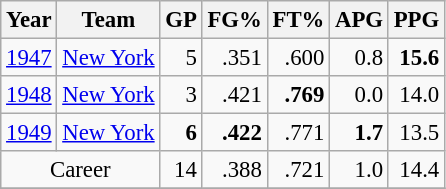<table class="wikitable sortable" style="font-size:95%; text-align:right;">
<tr>
<th>Year</th>
<th>Team</th>
<th>GP</th>
<th>FG%</th>
<th>FT%</th>
<th>APG</th>
<th>PPG</th>
</tr>
<tr>
<td style="text-align:left;"><a href='#'>1947</a></td>
<td style="text-align:left;"><a href='#'>New York</a></td>
<td>5</td>
<td>.351</td>
<td>.600</td>
<td>0.8</td>
<td><strong>15.6</strong></td>
</tr>
<tr>
<td style="text-align:left;"><a href='#'>1948</a></td>
<td style="text-align:left;"><a href='#'>New York</a></td>
<td>3</td>
<td>.421</td>
<td><strong>.769</strong></td>
<td>0.0</td>
<td>14.0</td>
</tr>
<tr>
<td style="text-align:left;"><a href='#'>1949</a></td>
<td style="text-align:left;"><a href='#'>New York</a></td>
<td><strong>6</strong></td>
<td><strong>.422</strong></td>
<td>.771</td>
<td><strong>1.7</strong></td>
<td>13.5</td>
</tr>
<tr>
<td style="text-align:center;" colspan="2">Career</td>
<td>14</td>
<td>.388</td>
<td>.721</td>
<td>1.0</td>
<td>14.4</td>
</tr>
<tr>
</tr>
</table>
